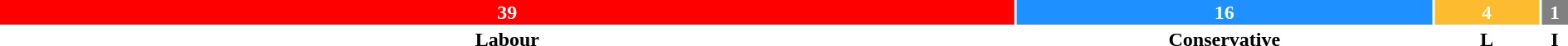<table style="width:100%; text-align:center;">
<tr style="color:white;">
<td style="background:red; width:65%;"><strong>39</strong></td>
<td style="background:dodgerblue; width:26.6%;"><strong>16</strong></td>
<td style="background:#FDBB30; width:6.7%;"><strong>4</strong></td>
<td style="background:grey;width:1.7%;"><strong>1</strong></td>
</tr>
<tr>
<td><span><strong>Labour</strong></span></td>
<td><span><strong>Conservative</strong></span></td>
<td><span><strong>L</strong></span></td>
<td><span><strong>I</strong></span></td>
</tr>
</table>
